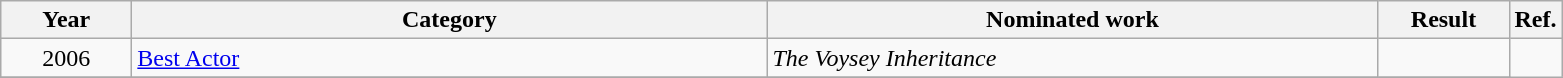<table class=wikitable>
<tr>
<th scope="col" style="width:5em;">Year</th>
<th scope="col" style="width:26em;">Category</th>
<th scope="col" style="width:25em;">Nominated work</th>
<th scope="col" style="width:5em;">Result</th>
<th>Ref.</th>
</tr>
<tr>
<td style="text-align:center;">2006</td>
<td><a href='#'>Best Actor</a></td>
<td><em>The Voysey Inheritance</em></td>
<td></td>
</tr>
<tr>
</tr>
</table>
